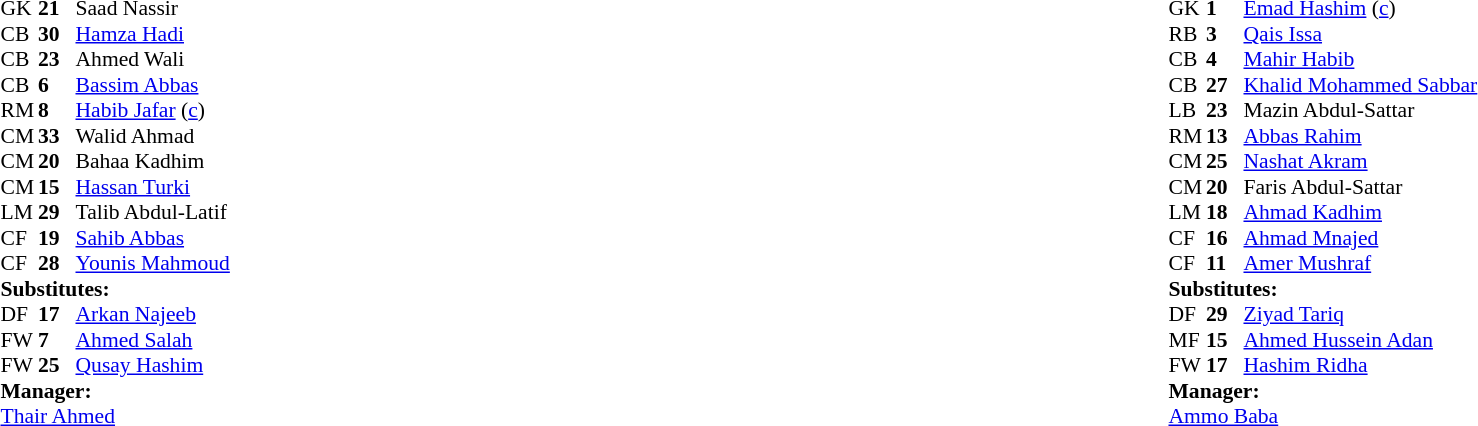<table style="width:100%">
<tr>
<td style="vertical-align:top; width:40%"><br><table style="font-size: 90%" cellspacing="0" cellpadding="0">
<tr>
<th width=25></th>
<th width=25></th>
</tr>
<tr>
<td>GK</td>
<td><strong>21</strong></td>
<td> Saad Nassir</td>
</tr>
<tr>
<td>CB</td>
<td><strong>30</strong></td>
<td> <a href='#'>Hamza Hadi</a></td>
</tr>
<tr>
<td>CB</td>
<td><strong>23</strong></td>
<td> Ahmed Wali</td>
</tr>
<tr>
<td>CB</td>
<td><strong>6</strong></td>
<td> <a href='#'>Bassim Abbas</a></td>
<td></td>
</tr>
<tr>
<td>RM</td>
<td><strong>8</strong></td>
<td> <a href='#'>Habib Jafar</a> (<a href='#'>c</a>)</td>
<td></td>
<td></td>
</tr>
<tr>
<td>CM</td>
<td><strong>33</strong></td>
<td> Walid Ahmad</td>
<td></td>
</tr>
<tr>
<td>CM</td>
<td><strong>20</strong></td>
<td> Bahaa Kadhim</td>
</tr>
<tr>
<td>CM</td>
<td><strong>15</strong></td>
<td> <a href='#'>Hassan Turki</a></td>
</tr>
<tr>
<td>LM</td>
<td><strong>29</strong></td>
<td> Talib Abdul-Latif</td>
</tr>
<tr>
<td>CF</td>
<td><strong>19</strong></td>
<td> <a href='#'>Sahib Abbas</a></td>
<td></td>
<td></td>
</tr>
<tr>
<td>CF</td>
<td><strong>28</strong></td>
<td> <a href='#'>Younis Mahmoud</a></td>
<td></td>
<td></td>
</tr>
<tr>
<td colspan=3><strong>Substitutes:</strong></td>
</tr>
<tr>
<td>DF</td>
<td><strong>17</strong></td>
<td> <a href='#'>Arkan Najeeb</a></td>
<td></td>
<td></td>
</tr>
<tr>
<td>FW</td>
<td><strong>7</strong></td>
<td> <a href='#'>Ahmed Salah</a></td>
<td></td>
<td></td>
</tr>
<tr>
<td>FW</td>
<td><strong>25</strong></td>
<td> <a href='#'>Qusay Hashim</a></td>
<td></td>
<td></td>
</tr>
<tr>
<td colspan=3><strong>Manager:</strong></td>
</tr>
<tr>
<td colspan=4> <a href='#'>Thair Ahmed</a></td>
</tr>
</table>
</td>
<td><br><table cellspacing="0" cellpadding="0" style="font-size:90%; margin:auto">
<tr>
<th width=25></th>
<th width=25></th>
</tr>
<tr>
<td>GK</td>
<td><strong>1</strong></td>
<td> <a href='#'>Emad Hashim</a> (<a href='#'>c</a>)</td>
</tr>
<tr>
<td>RB</td>
<td><strong>3</strong></td>
<td> <a href='#'>Qais Issa</a></td>
<td></td>
</tr>
<tr>
<td>CB</td>
<td><strong>4</strong></td>
<td> <a href='#'>Mahir Habib</a></td>
</tr>
<tr>
<td>CB</td>
<td><strong>27</strong></td>
<td> <a href='#'>Khalid Mohammed Sabbar</a></td>
<td></td>
<td></td>
</tr>
<tr>
<td>LB</td>
<td><strong>23</strong></td>
<td> Mazin Abdul-Sattar</td>
<td></td>
<td></td>
</tr>
<tr>
<td>RM</td>
<td><strong>13</strong></td>
<td> <a href='#'>Abbas Rahim</a></td>
<td></td>
</tr>
<tr>
<td>CM</td>
<td><strong>25</strong></td>
<td> <a href='#'>Nashat Akram</a></td>
<td></td>
</tr>
<tr>
<td>CM</td>
<td><strong>20</strong></td>
<td> Faris Abdul-Sattar</td>
<td></td>
<td></td>
</tr>
<tr>
<td>LM</td>
<td><strong>18</strong></td>
<td> <a href='#'>Ahmad Kadhim</a></td>
</tr>
<tr>
<td>CF</td>
<td><strong>16</strong></td>
<td> <a href='#'>Ahmad Mnajed</a></td>
</tr>
<tr>
<td>CF</td>
<td><strong>11</strong></td>
<td> <a href='#'>Amer Mushraf</a></td>
</tr>
<tr>
<td colspan=3><strong>Substitutes:</strong></td>
</tr>
<tr>
<td>DF</td>
<td><strong>29</strong></td>
<td> <a href='#'>Ziyad Tariq</a></td>
<td></td>
<td></td>
</tr>
<tr>
<td>MF</td>
<td><strong>15</strong></td>
<td> <a href='#'>Ahmed Hussein Adan</a></td>
<td></td>
<td></td>
</tr>
<tr>
<td>FW</td>
<td><strong>17</strong></td>
<td> <a href='#'>Hashim Ridha</a></td>
<td></td>
<td></td>
</tr>
<tr>
<td colspan=3><strong>Manager:</strong></td>
</tr>
<tr>
<td colspan=3> <a href='#'>Ammo Baba</a></td>
</tr>
</table>
</td>
</tr>
</table>
